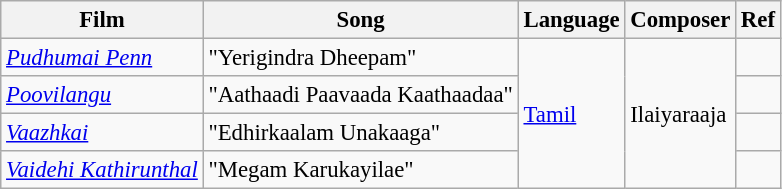<table class="wikitable sortable" style="font-size:95%;">
<tr>
<th>Film</th>
<th>Song</th>
<th>Language</th>
<th>Composer</th>
<th>Ref</th>
</tr>
<tr>
<td><em><a href='#'>Pudhumai Penn</a></em></td>
<td>"Yerigindra Dheepam"</td>
<td rowspan="4"><a href='#'>Tamil</a></td>
<td rowspan="4">Ilaiyaraaja</td>
<td></td>
</tr>
<tr>
<td><em><a href='#'>Poovilangu</a></em></td>
<td>"Aathaadi Paavaada Kaathaadaa"</td>
<td></td>
</tr>
<tr>
<td><em><a href='#'>Vaazhkai</a></em></td>
<td>"Edhirkaalam Unakaaga"</td>
<td></td>
</tr>
<tr>
<td><a href='#'><em>Vaidehi Kathirunthal</em></a></td>
<td>"Megam Karukayilae"</td>
<td></td>
</tr>
</table>
